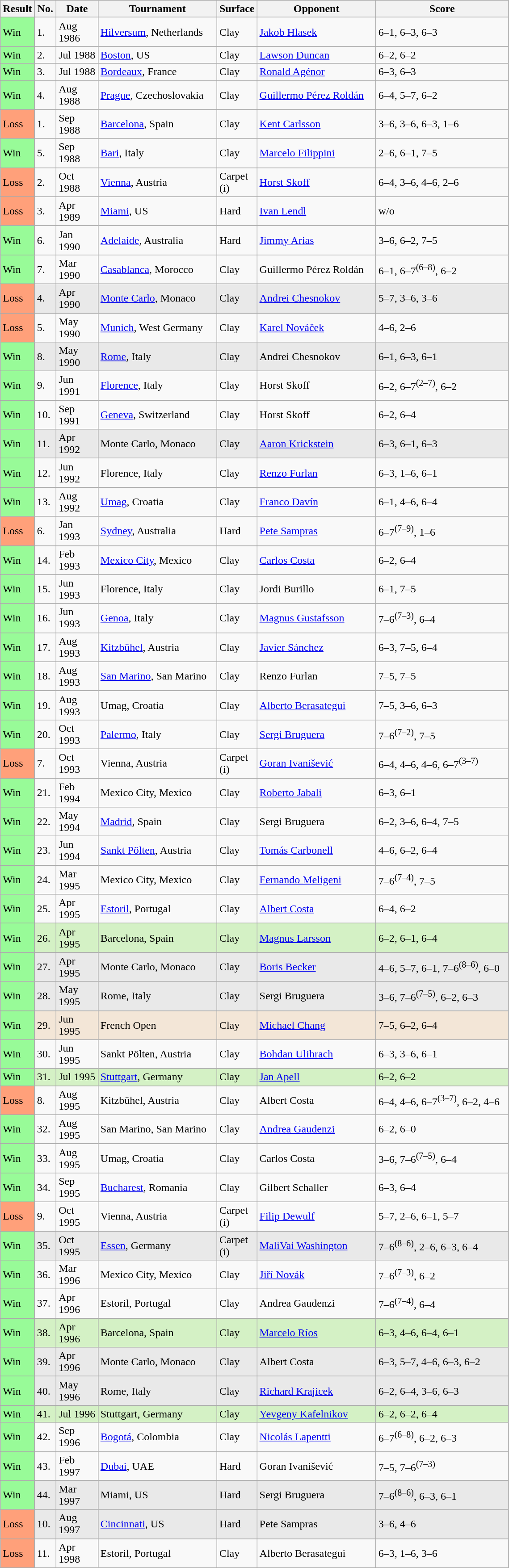<table class="sortable wikitable">
<tr>
<th style="width:40px">Result</th>
<th style="width:25px">No.</th>
<th style="width:55px">Date</th>
<th style="width:170px">Tournament</th>
<th style="width:50px">Surface</th>
<th style="width:170px">Opponent</th>
<th style="width:190px" class="unsortable">Score</th>
</tr>
<tr>
<td style="background:#98fb98;">Win</td>
<td>1.</td>
<td>Aug 1986</td>
<td><a href='#'>Hilversum</a>, Netherlands</td>
<td>Clay</td>
<td> <a href='#'>Jakob Hlasek</a></td>
<td>6–1, 6–3, 6–3</td>
</tr>
<tr>
<td style="background:#98fb98;">Win</td>
<td>2.</td>
<td>Jul 1988</td>
<td><a href='#'>Boston</a>, US</td>
<td>Clay</td>
<td> <a href='#'>Lawson Duncan</a></td>
<td>6–2, 6–2</td>
</tr>
<tr>
<td style="background:#98fb98;">Win</td>
<td>3.</td>
<td>Jul 1988</td>
<td><a href='#'>Bordeaux</a>, France</td>
<td>Clay</td>
<td> <a href='#'>Ronald Agénor</a></td>
<td>6–3, 6–3</td>
</tr>
<tr>
<td style="background:#98fb98;">Win</td>
<td>4.</td>
<td>Aug 1988</td>
<td><a href='#'>Prague</a>, Czechoslovakia</td>
<td>Clay</td>
<td> <a href='#'>Guillermo Pérez Roldán</a></td>
<td>6–4, 5–7, 6–2</td>
</tr>
<tr>
<td style="background:#ffa07a;">Loss</td>
<td>1.</td>
<td>Sep 1988</td>
<td><a href='#'>Barcelona</a>, Spain</td>
<td>Clay</td>
<td> <a href='#'>Kent Carlsson</a></td>
<td>3–6, 3–6, 6–3, 1–6</td>
</tr>
<tr>
<td style="background:#98fb98;">Win</td>
<td>5.</td>
<td>Sep 1988</td>
<td><a href='#'>Bari</a>, Italy</td>
<td>Clay</td>
<td> <a href='#'>Marcelo Filippini</a></td>
<td>2–6, 6–1, 7–5</td>
</tr>
<tr>
<td style="background:#ffa07a;">Loss</td>
<td>2.</td>
<td>Oct 1988</td>
<td><a href='#'>Vienna</a>, Austria</td>
<td>Carpet (i)</td>
<td> <a href='#'>Horst Skoff</a></td>
<td>6–4, 3–6, 4–6, 2–6</td>
</tr>
<tr>
<td style="background:#ffa07a;">Loss</td>
<td>3.</td>
<td>Apr 1989</td>
<td><a href='#'>Miami</a>, US</td>
<td>Hard</td>
<td> <a href='#'>Ivan Lendl</a></td>
<td>w/o</td>
</tr>
<tr>
<td style="background:#98fb98;">Win</td>
<td>6.</td>
<td>Jan 1990</td>
<td><a href='#'>Adelaide</a>, Australia</td>
<td>Hard</td>
<td> <a href='#'>Jimmy Arias</a></td>
<td>3–6, 6–2, 7–5</td>
</tr>
<tr>
<td style="background:#98fb98;">Win</td>
<td>7.</td>
<td>Mar 1990</td>
<td><a href='#'>Casablanca</a>, Morocco</td>
<td>Clay</td>
<td> Guillermo Pérez Roldán</td>
<td>6–1, 6–7<sup>(6–8)</sup>, 6–2</td>
</tr>
<tr bgcolor=e9e9e9>
<td style="background:#ffa07a;">Loss</td>
<td>4.</td>
<td>Apr 1990</td>
<td><a href='#'>Monte Carlo</a>, Monaco</td>
<td>Clay</td>
<td> <a href='#'>Andrei Chesnokov</a></td>
<td>5–7, 3–6, 3–6</td>
</tr>
<tr>
<td style="background:#ffa07a;">Loss</td>
<td>5.</td>
<td>May 1990</td>
<td><a href='#'>Munich</a>, West Germany</td>
<td>Clay</td>
<td> <a href='#'>Karel Nováček</a></td>
<td>4–6, 2–6</td>
</tr>
<tr bgcolor=e9e9e9>
<td style="background:#98fb98;">Win</td>
<td>8.</td>
<td>May 1990</td>
<td><a href='#'>Rome</a>, Italy</td>
<td>Clay</td>
<td> Andrei Chesnokov</td>
<td>6–1, 6–3, 6–1</td>
</tr>
<tr>
<td style="background:#98fb98;">Win</td>
<td>9.</td>
<td>Jun 1991</td>
<td><a href='#'>Florence</a>, Italy</td>
<td>Clay</td>
<td> Horst Skoff</td>
<td>6–2, 6–7<sup>(2–7)</sup>, 6–2</td>
</tr>
<tr>
<td style="background:#98fb98;">Win</td>
<td>10.</td>
<td>Sep 1991</td>
<td><a href='#'>Geneva</a>, Switzerland</td>
<td>Clay</td>
<td> Horst Skoff</td>
<td>6–2, 6–4</td>
</tr>
<tr bgcolor=e9e9e9>
<td style="background:#98fb98;">Win</td>
<td>11.</td>
<td>Apr 1992</td>
<td>Monte Carlo, Monaco</td>
<td>Clay</td>
<td> <a href='#'>Aaron Krickstein</a></td>
<td>6–3, 6–1, 6–3</td>
</tr>
<tr>
<td style="background:#98fb98;">Win</td>
<td>12.</td>
<td>Jun 1992</td>
<td>Florence, Italy</td>
<td>Clay</td>
<td> <a href='#'>Renzo Furlan</a></td>
<td>6–3, 1–6, 6–1</td>
</tr>
<tr>
<td style="background:#98fb98;">Win</td>
<td>13.</td>
<td>Aug 1992</td>
<td><a href='#'>Umag</a>, Croatia</td>
<td>Clay</td>
<td> <a href='#'>Franco Davín</a></td>
<td>6–1, 4–6, 6–4</td>
</tr>
<tr>
<td style="background:#ffa07a;">Loss</td>
<td>6.</td>
<td>Jan 1993</td>
<td><a href='#'>Sydney</a>, Australia</td>
<td>Hard</td>
<td> <a href='#'>Pete Sampras</a></td>
<td>6–7<sup>(7–9)</sup>, 1–6</td>
</tr>
<tr>
<td style="background:#98fb98;">Win</td>
<td>14.</td>
<td>Feb 1993</td>
<td><a href='#'>Mexico City</a>, Mexico</td>
<td>Clay</td>
<td> <a href='#'>Carlos Costa</a></td>
<td>6–2, 6–4</td>
</tr>
<tr>
<td style="background:#98fb98;">Win</td>
<td>15.</td>
<td>Jun 1993</td>
<td>Florence, Italy</td>
<td>Clay</td>
<td> Jordi Burillo</td>
<td>6–1, 7–5</td>
</tr>
<tr>
<td style="background:#98fb98;">Win</td>
<td>16.</td>
<td>Jun 1993</td>
<td><a href='#'>Genoa</a>, Italy</td>
<td>Clay</td>
<td> <a href='#'>Magnus Gustafsson</a></td>
<td>7–6<sup>(7–3)</sup>, 6–4</td>
</tr>
<tr>
<td style="background:#98fb98;">Win</td>
<td>17.</td>
<td>Aug 1993</td>
<td><a href='#'>Kitzbühel</a>, Austria</td>
<td>Clay</td>
<td> <a href='#'>Javier Sánchez</a></td>
<td>6–3, 7–5, 6–4</td>
</tr>
<tr>
<td style="background:#98fb98;">Win</td>
<td>18.</td>
<td>Aug 1993</td>
<td><a href='#'>San Marino</a>, San Marino</td>
<td>Clay</td>
<td> Renzo Furlan</td>
<td>7–5, 7–5</td>
</tr>
<tr>
<td style="background:#98fb98;">Win</td>
<td>19.</td>
<td>Aug 1993</td>
<td>Umag, Croatia</td>
<td>Clay</td>
<td> <a href='#'>Alberto Berasategui</a></td>
<td>7–5, 3–6, 6–3</td>
</tr>
<tr>
<td style="background:#98fb98;">Win</td>
<td>20.</td>
<td>Oct 1993</td>
<td><a href='#'>Palermo</a>, Italy</td>
<td>Clay</td>
<td> <a href='#'>Sergi Bruguera</a></td>
<td>7–6<sup>(7–2)</sup>, 7–5</td>
</tr>
<tr>
<td style="background:#ffa07a;">Loss</td>
<td>7.</td>
<td>Oct 1993</td>
<td>Vienna, Austria</td>
<td>Carpet (i)</td>
<td> <a href='#'>Goran Ivanišević</a></td>
<td>6–4, 4–6, 4–6, 6–7<sup>(3–7)</sup></td>
</tr>
<tr>
<td style="background:#98fb98;">Win</td>
<td>21.</td>
<td>Feb 1994</td>
<td>Mexico City, Mexico</td>
<td>Clay</td>
<td> <a href='#'>Roberto Jabali</a></td>
<td>6–3, 6–1</td>
</tr>
<tr>
<td style="background:#98fb98;">Win</td>
<td>22.</td>
<td>May 1994</td>
<td><a href='#'>Madrid</a>, Spain</td>
<td>Clay</td>
<td> Sergi Bruguera</td>
<td>6–2, 3–6, 6–4, 7–5</td>
</tr>
<tr>
<td style="background:#98fb98;">Win</td>
<td>23.</td>
<td>Jun 1994</td>
<td><a href='#'>Sankt Pölten</a>, Austria</td>
<td>Clay</td>
<td> <a href='#'>Tomás Carbonell</a></td>
<td>4–6, 6–2, 6–4</td>
</tr>
<tr>
<td style="background:#98fb98;">Win</td>
<td>24.</td>
<td>Mar 1995</td>
<td>Mexico City, Mexico</td>
<td>Clay</td>
<td> <a href='#'>Fernando Meligeni</a></td>
<td>7–6<sup>(7–4)</sup>, 7–5</td>
</tr>
<tr>
<td style="background:#98fb98;">Win</td>
<td>25.</td>
<td>Apr 1995</td>
<td><a href='#'>Estoril</a>, Portugal</td>
<td>Clay</td>
<td> <a href='#'>Albert Costa</a></td>
<td>6–4, 6–2</td>
</tr>
<tr bgcolor=d4f1c5>
<td style="background:#98fb98;">Win</td>
<td>26.</td>
<td>Apr 1995</td>
<td>Barcelona, Spain</td>
<td>Clay</td>
<td> <a href='#'>Magnus Larsson</a></td>
<td>6–2, 6–1, 6–4</td>
</tr>
<tr bgcolor=e9e9e9>
<td style="background:#98fb98;">Win</td>
<td>27.</td>
<td>Apr 1995</td>
<td>Monte Carlo, Monaco</td>
<td>Clay</td>
<td> <a href='#'>Boris Becker</a></td>
<td>4–6, 5–7, 6–1, 7–6<sup>(8–6)</sup>, 6–0</td>
</tr>
<tr bgcolor=e9e9e9>
<td style="background:#98fb98;">Win</td>
<td>28.</td>
<td>May 1995</td>
<td>Rome, Italy</td>
<td>Clay</td>
<td> Sergi Bruguera</td>
<td>3–6, 7–6<sup>(7–5)</sup>, 6–2, 6–3</td>
</tr>
<tr bgcolor=f3e6d7>
<td style="background:#98fb98;">Win</td>
<td>29.</td>
<td>Jun 1995</td>
<td>French Open</td>
<td>Clay</td>
<td> <a href='#'>Michael Chang</a></td>
<td>7–5, 6–2, 6–4</td>
</tr>
<tr>
<td style="background:#98fb98;">Win</td>
<td>30.</td>
<td>Jun 1995</td>
<td>Sankt Pölten, Austria</td>
<td>Clay</td>
<td> <a href='#'>Bohdan Ulihrach</a></td>
<td>6–3, 3–6, 6–1</td>
</tr>
<tr bgcolor=d4f1c5>
<td style="background:#98fb98;">Win</td>
<td>31.</td>
<td>Jul 1995</td>
<td><a href='#'>Stuttgart</a>, Germany</td>
<td>Clay</td>
<td> <a href='#'>Jan Apell</a></td>
<td>6–2, 6–2</td>
</tr>
<tr>
<td style="background:#ffa07a;">Loss</td>
<td>8.</td>
<td>Aug 1995</td>
<td>Kitzbühel, Austria</td>
<td>Clay</td>
<td> Albert Costa</td>
<td>6–4, 4–6, 6–7<sup>(3–7)</sup>, 6–2, 4–6</td>
</tr>
<tr>
<td style="background:#98fb98;">Win</td>
<td>32.</td>
<td>Aug 1995</td>
<td>San Marino, San Marino</td>
<td>Clay</td>
<td> <a href='#'>Andrea Gaudenzi</a></td>
<td>6–2, 6–0</td>
</tr>
<tr>
<td style="background:#98fb98;">Win</td>
<td>33.</td>
<td>Aug 1995</td>
<td>Umag, Croatia</td>
<td>Clay</td>
<td> Carlos Costa</td>
<td>3–6, 7–6<sup>(7–5)</sup>, 6–4</td>
</tr>
<tr>
<td style="background:#98fb98;">Win</td>
<td>34.</td>
<td>Sep 1995</td>
<td><a href='#'>Bucharest</a>, Romania</td>
<td>Clay</td>
<td> Gilbert Schaller</td>
<td>6–3, 6–4</td>
</tr>
<tr>
<td style="background:#ffa07a;">Loss</td>
<td>9.</td>
<td>Oct 1995</td>
<td>Vienna, Austria</td>
<td>Carpet (i)</td>
<td> <a href='#'>Filip Dewulf</a></td>
<td>5–7, 2–6, 6–1, 5–7</td>
</tr>
<tr bgcolor=e9e9e9>
<td style="background:#98fb98;">Win</td>
<td>35.</td>
<td>Oct 1995</td>
<td><a href='#'>Essen</a>, Germany</td>
<td>Carpet (i)</td>
<td> <a href='#'>MaliVai Washington</a></td>
<td>7–6<sup>(8–6)</sup>, 2–6, 6–3, 6–4</td>
</tr>
<tr>
<td style="background:#98fb98;">Win</td>
<td>36.</td>
<td>Mar 1996</td>
<td>Mexico City, Mexico</td>
<td>Clay</td>
<td> <a href='#'>Jiří Novák</a></td>
<td>7–6<sup>(7–3)</sup>, 6–2</td>
</tr>
<tr>
<td style="background:#98fb98;">Win</td>
<td>37.</td>
<td>Apr 1996</td>
<td>Estoril, Portugal</td>
<td>Clay</td>
<td> Andrea Gaudenzi</td>
<td>7–6<sup>(7–4)</sup>, 6–4</td>
</tr>
<tr bgcolor=d4f1c5>
<td style="background:#98fb98;">Win</td>
<td>38.</td>
<td>Apr 1996</td>
<td>Barcelona, Spain</td>
<td>Clay</td>
<td> <a href='#'>Marcelo Ríos</a></td>
<td>6–3, 4–6, 6–4, 6–1</td>
</tr>
<tr bgcolor=e9e9e9>
<td style="background:#98fb98;">Win</td>
<td>39.</td>
<td>Apr 1996</td>
<td>Monte Carlo, Monaco</td>
<td>Clay</td>
<td> Albert Costa</td>
<td>6–3, 5–7, 4–6, 6–3, 6–2</td>
</tr>
<tr bgcolor=e9e9e9>
<td style="background:#98fb98;">Win</td>
<td>40.</td>
<td>May 1996</td>
<td>Rome, Italy</td>
<td>Clay</td>
<td> <a href='#'>Richard Krajicek</a></td>
<td>6–2, 6–4, 3–6, 6–3</td>
</tr>
<tr bgcolor=d4f1c5>
<td style="background:#98fb98;">Win</td>
<td>41.</td>
<td>Jul 1996</td>
<td>Stuttgart, Germany</td>
<td>Clay</td>
<td> <a href='#'>Yevgeny Kafelnikov</a></td>
<td>6–2, 6–2, 6–4</td>
</tr>
<tr>
<td style="background:#98fb98;">Win</td>
<td>42.</td>
<td>Sep 1996</td>
<td><a href='#'>Bogotá</a>, Colombia</td>
<td>Clay</td>
<td> <a href='#'>Nicolás Lapentti</a></td>
<td>6–7<sup>(6–8)</sup>, 6–2, 6–3</td>
</tr>
<tr>
<td style="background:#98fb98;">Win</td>
<td>43.</td>
<td>Feb 1997</td>
<td><a href='#'>Dubai</a>, UAE</td>
<td>Hard</td>
<td> Goran Ivanišević</td>
<td>7–5, 7–6<sup>(7–3)</sup></td>
</tr>
<tr bgcolor=e9e9e9>
<td style="background:#98fb98;">Win</td>
<td>44.</td>
<td>Mar 1997</td>
<td>Miami, US</td>
<td>Hard</td>
<td> Sergi Bruguera</td>
<td>7–6<sup>(8–6)</sup>, 6–3, 6–1</td>
</tr>
<tr bgcolor=e9e9e9>
<td style="background:#ffa07a;">Loss</td>
<td>10.</td>
<td>Aug 1997</td>
<td><a href='#'>Cincinnati</a>, US</td>
<td>Hard</td>
<td> Pete Sampras</td>
<td>3–6, 4–6</td>
</tr>
<tr>
<td style="background:#ffa07a;">Loss</td>
<td>11.</td>
<td>Apr 1998</td>
<td>Estoril, Portugal</td>
<td>Clay</td>
<td> Alberto Berasategui</td>
<td>6–3, 1–6, 3–6</td>
</tr>
</table>
